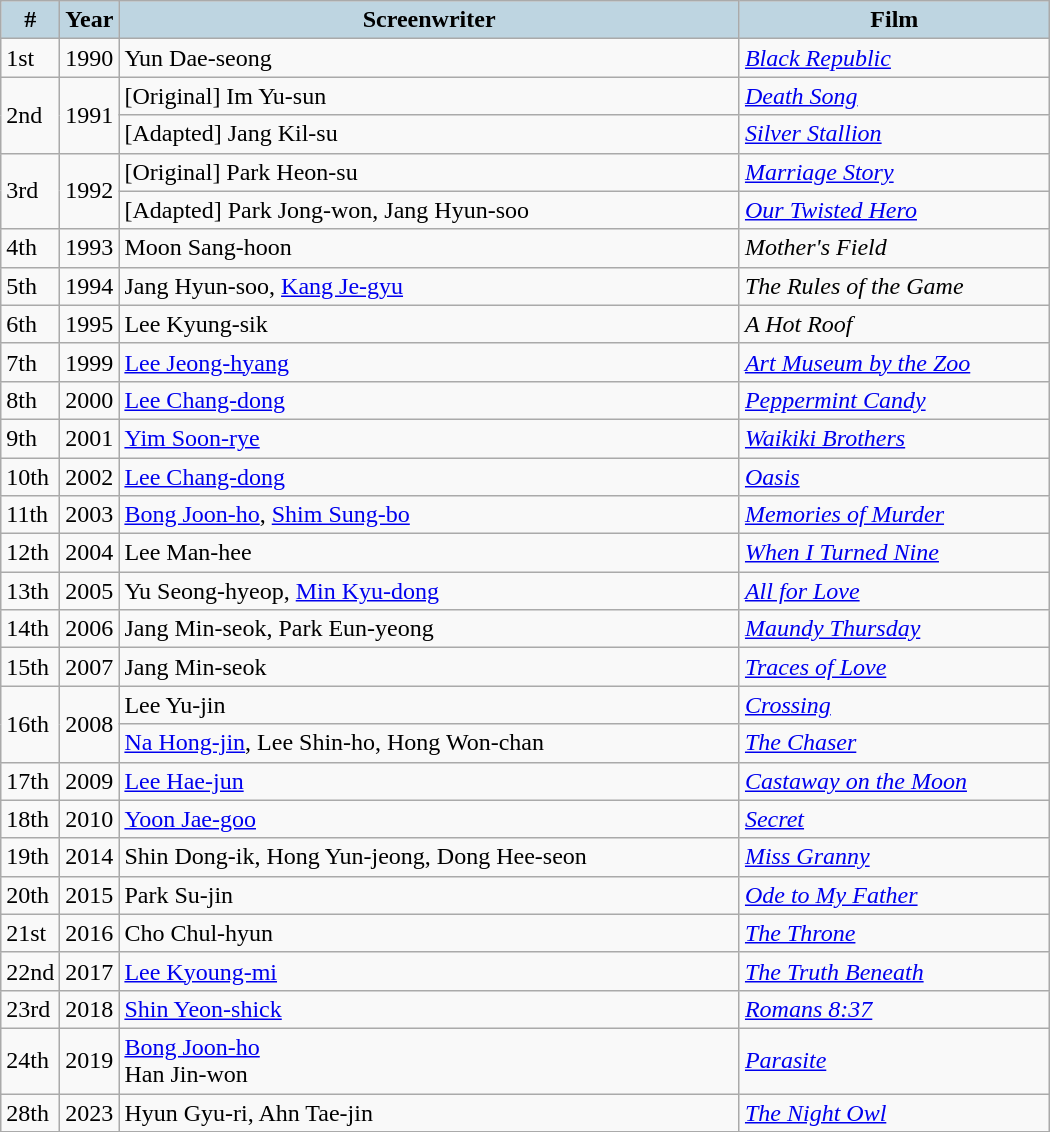<table class="wikitable" style="width:700px">
<tr>
<th style="background:#BED5E1; width:10px">#</th>
<th style="background:#BED5E1; width:10px">Year</th>
<th style="background:#BED5E1;">Screenwriter</th>
<th style="background:#BED5E1;">Film</th>
</tr>
<tr>
<td>1st</td>
<td>1990</td>
<td>Yun Dae-seong</td>
<td><em><a href='#'>Black Republic</a></em></td>
</tr>
<tr>
<td rowspan=2>2nd</td>
<td rowspan=2>1991</td>
<td>[Original] Im Yu-sun</td>
<td><em><a href='#'>Death Song</a></em></td>
</tr>
<tr>
<td>[Adapted] Jang Kil-su</td>
<td><em><a href='#'>Silver Stallion</a></em></td>
</tr>
<tr>
<td rowspan=2>3rd</td>
<td rowspan=2>1992</td>
<td>[Original] Park Heon-su</td>
<td><em><a href='#'>Marriage Story</a></em></td>
</tr>
<tr>
<td>[Adapted] Park Jong-won, Jang Hyun-soo</td>
<td><em><a href='#'>Our Twisted Hero</a></em></td>
</tr>
<tr>
<td>4th</td>
<td>1993</td>
<td>Moon Sang-hoon</td>
<td><em>Mother's Field</em></td>
</tr>
<tr>
<td>5th</td>
<td>1994</td>
<td>Jang Hyun-soo, <a href='#'>Kang Je-gyu</a></td>
<td><em>The Rules of the Game</em></td>
</tr>
<tr>
<td>6th</td>
<td>1995</td>
<td>Lee Kyung-sik</td>
<td><em>A Hot Roof</em></td>
</tr>
<tr>
<td>7th</td>
<td>1999</td>
<td><a href='#'>Lee Jeong-hyang</a></td>
<td><em><a href='#'>Art Museum by the Zoo</a></em></td>
</tr>
<tr>
<td>8th</td>
<td>2000</td>
<td><a href='#'>Lee Chang-dong</a></td>
<td><em><a href='#'>Peppermint Candy</a></em></td>
</tr>
<tr>
<td>9th</td>
<td>2001</td>
<td><a href='#'>Yim Soon-rye</a></td>
<td><em><a href='#'>Waikiki Brothers</a></em></td>
</tr>
<tr>
<td>10th</td>
<td>2002</td>
<td><a href='#'>Lee Chang-dong</a></td>
<td><em><a href='#'>Oasis</a></em></td>
</tr>
<tr>
<td>11th</td>
<td>2003</td>
<td><a href='#'>Bong Joon-ho</a>, <a href='#'>Shim Sung-bo</a></td>
<td><em><a href='#'>Memories of Murder</a></em></td>
</tr>
<tr>
<td>12th</td>
<td>2004</td>
<td>Lee Man-hee</td>
<td><em><a href='#'>When I Turned Nine</a></em></td>
</tr>
<tr>
<td>13th</td>
<td>2005</td>
<td>Yu Seong-hyeop, <a href='#'>Min Kyu-dong</a></td>
<td><em><a href='#'>All for Love</a></em></td>
</tr>
<tr>
<td>14th</td>
<td>2006</td>
<td>Jang Min-seok, Park Eun-yeong</td>
<td><em><a href='#'>Maundy Thursday</a></em></td>
</tr>
<tr>
<td>15th</td>
<td>2007</td>
<td>Jang Min-seok</td>
<td><em><a href='#'>Traces of Love</a></em></td>
</tr>
<tr>
<td rowspan=2>16th</td>
<td rowspan=2>2008</td>
<td>Lee Yu-jin</td>
<td><em><a href='#'>Crossing</a></em></td>
</tr>
<tr>
<td><a href='#'>Na Hong-jin</a>, Lee Shin-ho, Hong Won-chan</td>
<td><em><a href='#'>The Chaser</a></em></td>
</tr>
<tr>
<td>17th</td>
<td>2009</td>
<td><a href='#'>Lee Hae-jun</a></td>
<td><em><a href='#'>Castaway on the Moon</a></em></td>
</tr>
<tr>
<td>18th</td>
<td>2010</td>
<td><a href='#'>Yoon Jae-goo</a></td>
<td><em><a href='#'>Secret</a></em></td>
</tr>
<tr>
<td>19th</td>
<td>2014</td>
<td>Shin Dong-ik, Hong Yun-jeong, Dong Hee-seon</td>
<td><em><a href='#'>Miss Granny</a></em></td>
</tr>
<tr>
<td>20th</td>
<td>2015</td>
<td>Park Su-jin</td>
<td><em><a href='#'>Ode to My Father</a></em></td>
</tr>
<tr>
<td>21st</td>
<td>2016</td>
<td>Cho Chul-hyun</td>
<td><em><a href='#'>The Throne</a></em></td>
</tr>
<tr>
<td>22nd</td>
<td>2017</td>
<td><a href='#'>Lee Kyoung-mi</a></td>
<td><em><a href='#'>The Truth Beneath</a></em></td>
</tr>
<tr>
<td>23rd</td>
<td>2018</td>
<td><a href='#'>Shin Yeon-shick</a></td>
<td><em><a href='#'>Romans 8:37</a></em></td>
</tr>
<tr>
<td>24th</td>
<td>2019</td>
<td><a href='#'>Bong Joon-ho</a><br>Han Jin-won</td>
<td><em><a href='#'>Parasite</a></em></td>
</tr>
<tr>
<td>28th</td>
<td>2023</td>
<td>Hyun Gyu-ri, Ahn Tae-jin</td>
<td><em><a href='#'>The Night Owl</a></em></td>
</tr>
<tr>
</tr>
</table>
